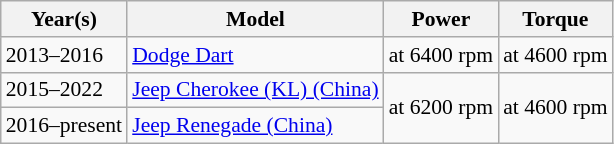<table class="wikitable" style="font-size: 90%">
<tr>
<th>Year(s)</th>
<th>Model</th>
<th>Power</th>
<th>Torque</th>
</tr>
<tr>
<td>2013–2016</td>
<td><a href='#'>Dodge Dart</a></td>
<td> at 6400 rpm</td>
<td> at 4600 rpm</td>
</tr>
<tr>
<td>2015–2022</td>
<td><a href='#'>Jeep Cherokee (KL) (China)</a></td>
<td rowspan=2> at 6200 rpm</td>
<td rowspan=2> at 4600 rpm</td>
</tr>
<tr>
<td>2016–present</td>
<td><a href='#'>Jeep Renegade (China)</a></td>
</tr>
</table>
